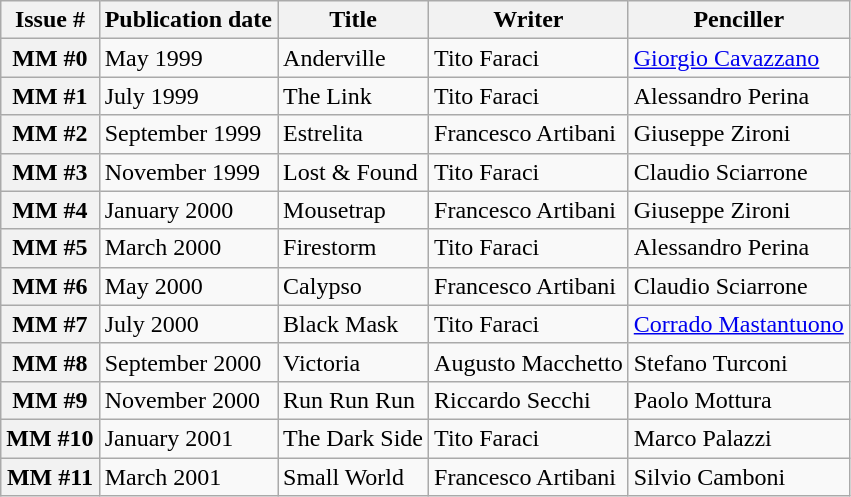<table class="wikitable">
<tr>
<th>Issue #</th>
<th>Publication date</th>
<th>Title</th>
<th>Writer</th>
<th>Penciller</th>
</tr>
<tr>
<th>MM #0</th>
<td>May 1999</td>
<td>Anderville</td>
<td>Tito Faraci</td>
<td><a href='#'>Giorgio Cavazzano</a></td>
</tr>
<tr>
<th>MM #1</th>
<td>July 1999</td>
<td>The Link</td>
<td>Tito Faraci</td>
<td>Alessandro Perina</td>
</tr>
<tr>
<th>MM #2</th>
<td>September 1999</td>
<td>Estrelita</td>
<td>Francesco Artibani</td>
<td>Giuseppe Zironi</td>
</tr>
<tr>
<th>MM #3</th>
<td>November 1999</td>
<td>Lost & Found</td>
<td>Tito Faraci</td>
<td>Claudio Sciarrone</td>
</tr>
<tr>
<th>MM #4</th>
<td>January 2000</td>
<td>Mousetrap</td>
<td>Francesco Artibani</td>
<td>Giuseppe Zironi</td>
</tr>
<tr>
<th>MM #5</th>
<td>March 2000</td>
<td>Firestorm</td>
<td>Tito Faraci</td>
<td>Alessandro Perina</td>
</tr>
<tr>
<th>MM #6</th>
<td>May 2000</td>
<td>Calypso</td>
<td>Francesco Artibani</td>
<td>Claudio Sciarrone</td>
</tr>
<tr>
<th>MM #7</th>
<td>July 2000</td>
<td>Black Mask</td>
<td>Tito Faraci</td>
<td><a href='#'>Corrado Mastantuono</a></td>
</tr>
<tr>
<th>MM #8</th>
<td>September 2000</td>
<td>Victoria</td>
<td>Augusto Macchetto</td>
<td>Stefano Turconi</td>
</tr>
<tr>
<th>MM #9</th>
<td>November 2000</td>
<td>Run Run Run</td>
<td>Riccardo Secchi</td>
<td>Paolo Mottura</td>
</tr>
<tr>
<th>MM #10</th>
<td>January 2001</td>
<td>The Dark Side</td>
<td>Tito Faraci</td>
<td>Marco Palazzi</td>
</tr>
<tr>
<th>MM #11</th>
<td>March 2001</td>
<td>Small World</td>
<td>Francesco Artibani</td>
<td>Silvio Camboni</td>
</tr>
</table>
